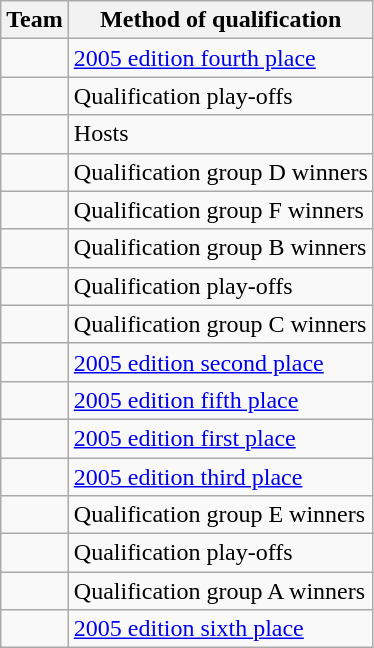<table class="wikitable">
<tr>
<th>Team</th>
<th>Method of qualification</th>
</tr>
<tr>
<td></td>
<td><a href='#'>2005 edition fourth place</a></td>
</tr>
<tr>
<td></td>
<td>Qualification play-offs</td>
</tr>
<tr>
<td></td>
<td>Hosts</td>
</tr>
<tr>
<td></td>
<td>Qualification group D winners</td>
</tr>
<tr>
<td></td>
<td>Qualification group F winners</td>
</tr>
<tr>
<td></td>
<td>Qualification group B winners</td>
</tr>
<tr>
<td></td>
<td>Qualification play-offs</td>
</tr>
<tr>
<td></td>
<td>Qualification group C winners</td>
</tr>
<tr>
<td></td>
<td><a href='#'>2005 edition second place</a></td>
</tr>
<tr>
<td></td>
<td><a href='#'>2005 edition fifth place</a></td>
</tr>
<tr>
<td></td>
<td><a href='#'>2005 edition first place</a></td>
</tr>
<tr>
<td></td>
<td><a href='#'>2005 edition third place</a></td>
</tr>
<tr>
<td></td>
<td>Qualification group E winners</td>
</tr>
<tr>
<td></td>
<td>Qualification play-offs</td>
</tr>
<tr>
<td></td>
<td>Qualification group A winners</td>
</tr>
<tr>
<td></td>
<td><a href='#'>2005 edition sixth place</a></td>
</tr>
</table>
